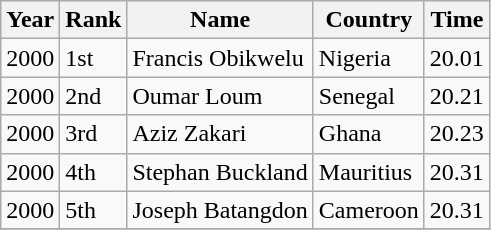<table class="wikitable">
<tr>
<th>Year</th>
<th>Rank</th>
<th>Name</th>
<th>Country</th>
<th>Time</th>
</tr>
<tr>
<td>2000</td>
<td>1st</td>
<td>Francis Obikwelu</td>
<td>Nigeria</td>
<td>20.01</td>
</tr>
<tr>
<td>2000</td>
<td>2nd</td>
<td>Oumar Loum</td>
<td>Senegal</td>
<td>20.21</td>
</tr>
<tr>
<td>2000</td>
<td>3rd</td>
<td>Aziz Zakari</td>
<td>Ghana</td>
<td>20.23</td>
</tr>
<tr>
<td>2000</td>
<td>4th</td>
<td>Stephan Buckland</td>
<td>Mauritius</td>
<td>20.31</td>
</tr>
<tr>
<td>2000</td>
<td>5th</td>
<td>Joseph Batangdon</td>
<td>Cameroon</td>
<td>20.31</td>
</tr>
<tr>
</tr>
</table>
